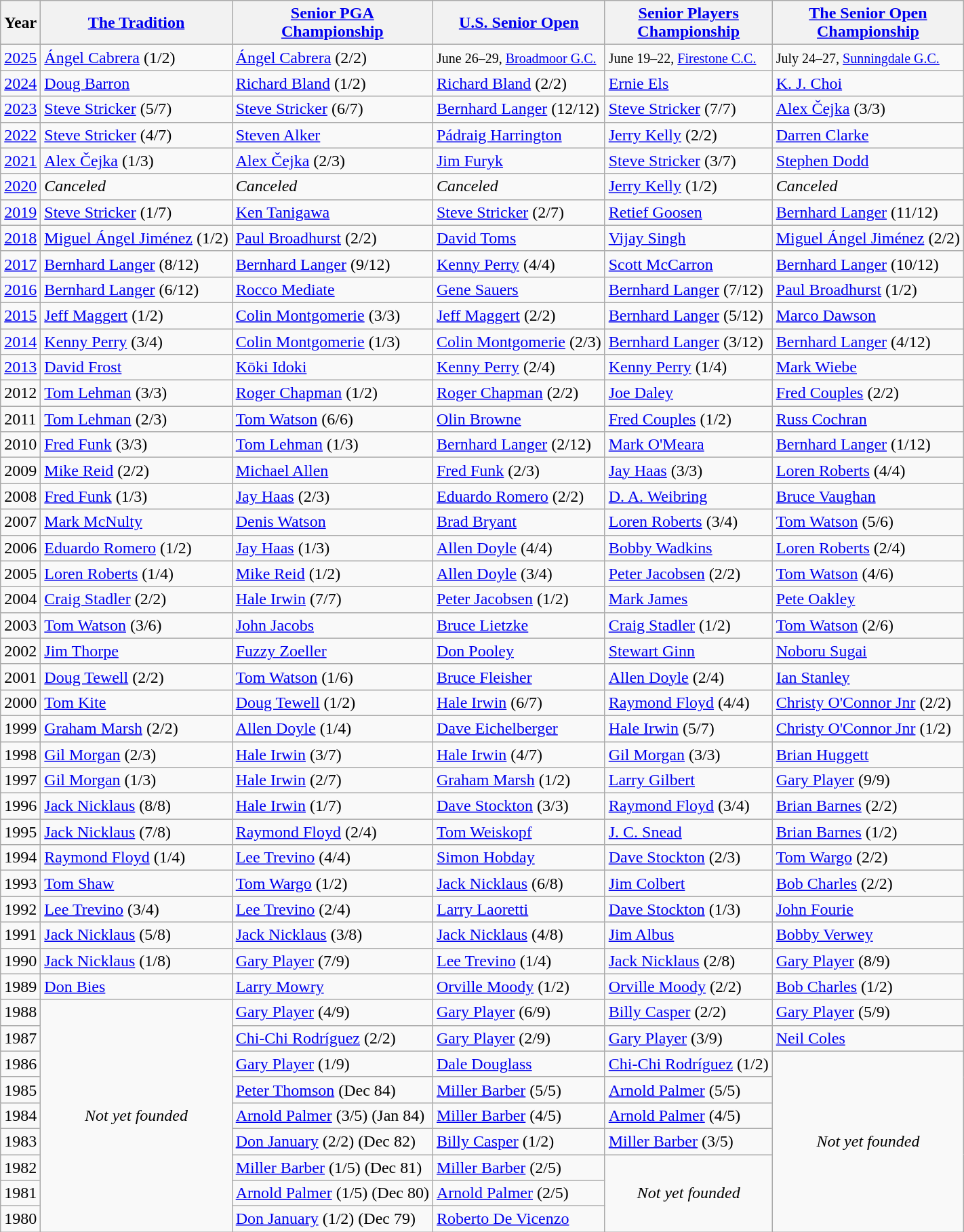<table class="wikitable">
<tr>
<th>Year</th>
<th><a href='#'>The Tradition</a></th>
<th><a href='#'>Senior PGA<br>Championship</a></th>
<th><a href='#'>U.S. Senior Open</a></th>
<th><a href='#'>Senior Players<br>Championship</a></th>
<th><a href='#'>The Senior Open<br>Championship</a></th>
</tr>
<tr>
<td><a href='#'>2025</a></td>
<td> <a href='#'>Ángel Cabrera</a> (1/2)</td>
<td> <a href='#'>Ángel Cabrera</a> (2/2)</td>
<td> <small>June 26–29, <a href='#'>Broadmoor G.C.</a></small></td>
<td> <small>June 19–22, <a href='#'>Firestone C.C.</a></small></td>
<td> <small>July 24–27, <a href='#'>Sunningdale G.C.</a></small></td>
</tr>
<tr>
<td><a href='#'>2024</a></td>
<td> <a href='#'>Doug Barron</a></td>
<td> <a href='#'>Richard Bland</a> (1/2)</td>
<td> <a href='#'>Richard Bland</a> (2/2)</td>
<td> <a href='#'>Ernie Els</a></td>
<td> <a href='#'>K. J. Choi</a></td>
</tr>
<tr>
<td><a href='#'>2023</a></td>
<td> <a href='#'>Steve Stricker</a> (5/7)</td>
<td> <a href='#'>Steve Stricker</a> (6/7)</td>
<td> <a href='#'>Bernhard Langer</a> (12/12)</td>
<td> <a href='#'>Steve Stricker</a> (7/7)</td>
<td> <a href='#'>Alex Čejka</a> (3/3)</td>
</tr>
<tr>
<td><a href='#'>2022</a></td>
<td> <a href='#'>Steve Stricker</a> (4/7)</td>
<td> <a href='#'>Steven Alker</a></td>
<td> <a href='#'>Pádraig Harrington</a></td>
<td> <a href='#'>Jerry Kelly</a> (2/2)</td>
<td> <a href='#'>Darren Clarke</a></td>
</tr>
<tr>
<td><a href='#'>2021</a></td>
<td> <a href='#'>Alex Čejka</a> (1/3)</td>
<td> <a href='#'>Alex Čejka</a> (2/3)</td>
<td> <a href='#'>Jim Furyk</a></td>
<td> <a href='#'>Steve Stricker</a> (3/7)</td>
<td> <a href='#'>Stephen Dodd</a></td>
</tr>
<tr>
<td><a href='#'>2020</a></td>
<td><em>Canceled</em></td>
<td><em>Canceled</em></td>
<td><em>Canceled</em></td>
<td> <a href='#'>Jerry Kelly</a> (1/2)</td>
<td><em>Canceled</em></td>
</tr>
<tr>
<td><a href='#'>2019</a></td>
<td> <a href='#'>Steve Stricker</a> (1/7)</td>
<td> <a href='#'>Ken Tanigawa</a></td>
<td> <a href='#'>Steve Stricker</a> (2/7)</td>
<td> <a href='#'>Retief Goosen</a></td>
<td> <a href='#'>Bernhard Langer</a> (11/12)</td>
</tr>
<tr>
<td><a href='#'>2018</a></td>
<td> <a href='#'>Miguel Ángel Jiménez</a> (1/2)</td>
<td> <a href='#'>Paul Broadhurst</a> (2/2)</td>
<td> <a href='#'>David Toms</a></td>
<td> <a href='#'>Vijay Singh</a></td>
<td> <a href='#'>Miguel Ángel Jiménez</a>  (2/2)</td>
</tr>
<tr>
<td><a href='#'>2017</a></td>
<td> <a href='#'>Bernhard Langer</a> (8/12)</td>
<td> <a href='#'>Bernhard Langer</a> (9/12)</td>
<td> <a href='#'>Kenny Perry</a> (4/4)</td>
<td> <a href='#'>Scott McCarron</a></td>
<td> <a href='#'>Bernhard Langer</a> (10/12)</td>
</tr>
<tr>
<td><a href='#'>2016</a></td>
<td> <a href='#'>Bernhard Langer</a> (6/12)</td>
<td> <a href='#'>Rocco Mediate</a></td>
<td> <a href='#'>Gene Sauers</a></td>
<td> <a href='#'>Bernhard Langer</a> (7/12)</td>
<td> <a href='#'>Paul Broadhurst</a> (1/2)</td>
</tr>
<tr>
<td><a href='#'>2015</a></td>
<td> <a href='#'>Jeff Maggert</a> (1/2)</td>
<td> <a href='#'>Colin Montgomerie</a> (3/3)</td>
<td> <a href='#'>Jeff Maggert</a> (2/2)</td>
<td> <a href='#'>Bernhard Langer</a> (5/12)</td>
<td> <a href='#'>Marco Dawson</a></td>
</tr>
<tr>
<td><a href='#'>2014</a></td>
<td> <a href='#'>Kenny Perry</a> (3/4)</td>
<td> <a href='#'>Colin Montgomerie</a> (1/3)</td>
<td> <a href='#'>Colin Montgomerie</a> (2/3)</td>
<td> <a href='#'>Bernhard Langer</a> (3/12)</td>
<td> <a href='#'>Bernhard Langer</a> (4/12)</td>
</tr>
<tr>
<td><a href='#'>2013</a></td>
<td> <a href='#'>David Frost</a></td>
<td> <a href='#'>Kōki Idoki</a></td>
<td> <a href='#'>Kenny Perry</a> (2/4)</td>
<td> <a href='#'>Kenny Perry</a> (1/4)</td>
<td> <a href='#'>Mark Wiebe</a></td>
</tr>
<tr>
<td>2012</td>
<td> <a href='#'>Tom Lehman</a> (3/3)</td>
<td> <a href='#'>Roger Chapman</a> (1/2)</td>
<td> <a href='#'>Roger Chapman</a> (2/2)</td>
<td> <a href='#'>Joe Daley</a></td>
<td> <a href='#'>Fred Couples</a> (2/2)</td>
</tr>
<tr>
<td>2011</td>
<td> <a href='#'>Tom Lehman</a> (2/3)</td>
<td> <a href='#'>Tom Watson</a> (6/6)</td>
<td> <a href='#'>Olin Browne</a></td>
<td> <a href='#'>Fred Couples</a> (1/2)</td>
<td> <a href='#'>Russ Cochran</a></td>
</tr>
<tr>
<td>2010</td>
<td> <a href='#'>Fred Funk</a> (3/3)</td>
<td> <a href='#'>Tom Lehman</a> (1/3)</td>
<td> <a href='#'>Bernhard Langer</a> (2/12)</td>
<td> <a href='#'>Mark O'Meara</a></td>
<td> <a href='#'>Bernhard Langer</a> (1/12)</td>
</tr>
<tr>
<td>2009</td>
<td> <a href='#'>Mike Reid</a> (2/2)</td>
<td> <a href='#'>Michael Allen</a></td>
<td> <a href='#'>Fred Funk</a> (2/3)</td>
<td> <a href='#'>Jay Haas</a> (3/3)</td>
<td> <a href='#'>Loren Roberts</a> (4/4)</td>
</tr>
<tr>
<td>2008</td>
<td> <a href='#'>Fred Funk</a> (1/3)</td>
<td> <a href='#'>Jay Haas</a> (2/3)</td>
<td> <a href='#'>Eduardo Romero</a> (2/2)</td>
<td> <a href='#'>D. A. Weibring</a></td>
<td> <a href='#'>Bruce Vaughan</a></td>
</tr>
<tr>
<td>2007</td>
<td> <a href='#'>Mark McNulty</a></td>
<td> <a href='#'>Denis Watson</a></td>
<td> <a href='#'>Brad Bryant</a></td>
<td> <a href='#'>Loren Roberts</a> (3/4)</td>
<td> <a href='#'>Tom Watson</a> (5/6)</td>
</tr>
<tr>
<td>2006</td>
<td> <a href='#'>Eduardo Romero</a> (1/2)</td>
<td> <a href='#'>Jay Haas</a> (1/3)</td>
<td> <a href='#'>Allen Doyle</a> (4/4)</td>
<td> <a href='#'>Bobby Wadkins</a></td>
<td> <a href='#'>Loren Roberts</a> (2/4)</td>
</tr>
<tr>
<td>2005</td>
<td> <a href='#'>Loren Roberts</a> (1/4)</td>
<td> <a href='#'>Mike Reid</a> (1/2)</td>
<td> <a href='#'>Allen Doyle</a> (3/4)</td>
<td> <a href='#'>Peter Jacobsen</a> (2/2)</td>
<td> <a href='#'>Tom Watson</a> (4/6)</td>
</tr>
<tr>
<td>2004</td>
<td> <a href='#'>Craig Stadler</a> (2/2)</td>
<td> <a href='#'>Hale Irwin</a> (7/7)</td>
<td> <a href='#'>Peter Jacobsen</a> (1/2)</td>
<td> <a href='#'>Mark James</a></td>
<td> <a href='#'>Pete Oakley</a></td>
</tr>
<tr>
<td>2003</td>
<td> <a href='#'>Tom Watson</a> (3/6)</td>
<td> <a href='#'>John Jacobs</a></td>
<td> <a href='#'>Bruce Lietzke</a></td>
<td> <a href='#'>Craig Stadler</a> (1/2)</td>
<td> <a href='#'>Tom Watson</a> (2/6)</td>
</tr>
<tr>
<td>2002</td>
<td> <a href='#'>Jim Thorpe</a></td>
<td> <a href='#'>Fuzzy Zoeller</a></td>
<td> <a href='#'>Don Pooley</a></td>
<td> <a href='#'>Stewart Ginn</a></td>
<td> <a href='#'>Noboru Sugai</a></td>
</tr>
<tr>
<td>2001</td>
<td> <a href='#'>Doug Tewell</a> (2/2)</td>
<td> <a href='#'>Tom Watson</a> (1/6)</td>
<td> <a href='#'>Bruce Fleisher</a></td>
<td> <a href='#'>Allen Doyle</a> (2/4)</td>
<td> <a href='#'>Ian Stanley</a></td>
</tr>
<tr>
<td>2000</td>
<td> <a href='#'>Tom Kite</a></td>
<td> <a href='#'>Doug Tewell</a> (1/2)</td>
<td> <a href='#'>Hale Irwin</a> (6/7)</td>
<td> <a href='#'>Raymond Floyd</a> (4/4)</td>
<td> <a href='#'>Christy O'Connor Jnr</a> (2/2)</td>
</tr>
<tr>
<td>1999</td>
<td> <a href='#'>Graham Marsh</a> (2/2)</td>
<td> <a href='#'>Allen Doyle</a> (1/4)</td>
<td> <a href='#'>Dave Eichelberger</a></td>
<td> <a href='#'>Hale Irwin</a> (5/7)</td>
<td> <a href='#'>Christy O'Connor Jnr</a> (1/2)</td>
</tr>
<tr>
<td>1998</td>
<td> <a href='#'>Gil Morgan</a> (2/3)</td>
<td> <a href='#'>Hale Irwin</a> (3/7)</td>
<td> <a href='#'>Hale Irwin</a> (4/7)</td>
<td> <a href='#'>Gil Morgan</a> (3/3)</td>
<td> <a href='#'>Brian Huggett</a></td>
</tr>
<tr>
<td>1997</td>
<td> <a href='#'>Gil Morgan</a> (1/3)</td>
<td> <a href='#'>Hale Irwin</a> (2/7)</td>
<td> <a href='#'>Graham Marsh</a> (1/2)</td>
<td> <a href='#'>Larry Gilbert</a></td>
<td> <a href='#'>Gary Player</a> (9/9)</td>
</tr>
<tr>
<td>1996</td>
<td> <a href='#'>Jack Nicklaus</a> (8/8)</td>
<td> <a href='#'>Hale Irwin</a> (1/7)</td>
<td> <a href='#'>Dave Stockton</a> (3/3)</td>
<td> <a href='#'>Raymond Floyd</a> (3/4)</td>
<td> <a href='#'>Brian Barnes</a> (2/2)</td>
</tr>
<tr>
<td>1995</td>
<td> <a href='#'>Jack Nicklaus</a> (7/8)</td>
<td> <a href='#'>Raymond Floyd</a> (2/4)</td>
<td> <a href='#'>Tom Weiskopf</a></td>
<td> <a href='#'>J. C. Snead</a></td>
<td> <a href='#'>Brian Barnes</a> (1/2)</td>
</tr>
<tr>
<td>1994</td>
<td> <a href='#'>Raymond Floyd</a> (1/4)</td>
<td> <a href='#'>Lee Trevino</a> (4/4)</td>
<td> <a href='#'>Simon Hobday</a></td>
<td> <a href='#'>Dave Stockton</a> (2/3)</td>
<td> <a href='#'>Tom Wargo</a> (2/2)</td>
</tr>
<tr>
<td>1993</td>
<td> <a href='#'>Tom Shaw</a></td>
<td> <a href='#'>Tom Wargo</a> (1/2)</td>
<td> <a href='#'>Jack Nicklaus</a> (6/8)</td>
<td> <a href='#'>Jim Colbert</a></td>
<td> <a href='#'>Bob Charles</a> (2/2)</td>
</tr>
<tr>
<td>1992</td>
<td> <a href='#'>Lee Trevino</a> (3/4)</td>
<td> <a href='#'>Lee Trevino</a> (2/4)</td>
<td> <a href='#'>Larry Laoretti</a></td>
<td> <a href='#'>Dave Stockton</a> (1/3)</td>
<td> <a href='#'>John Fourie</a></td>
</tr>
<tr>
<td>1991</td>
<td> <a href='#'>Jack Nicklaus</a> (5/8)</td>
<td> <a href='#'>Jack Nicklaus</a> (3/8)</td>
<td> <a href='#'>Jack Nicklaus</a> (4/8)</td>
<td> <a href='#'>Jim Albus</a></td>
<td> <a href='#'>Bobby Verwey</a></td>
</tr>
<tr>
<td>1990</td>
<td> <a href='#'>Jack Nicklaus</a> (1/8)</td>
<td> <a href='#'>Gary Player</a> (7/9)</td>
<td> <a href='#'>Lee Trevino</a> (1/4)</td>
<td> <a href='#'>Jack Nicklaus</a> (2/8)</td>
<td> <a href='#'>Gary Player</a> (8/9)</td>
</tr>
<tr>
<td>1989</td>
<td> <a href='#'>Don Bies</a></td>
<td> <a href='#'>Larry Mowry</a></td>
<td> <a href='#'>Orville Moody</a> (1/2)</td>
<td> <a href='#'>Orville Moody</a> (2/2)</td>
<td> <a href='#'>Bob Charles</a> (1/2)</td>
</tr>
<tr>
<td>1988</td>
<td align="center" rowspan="9"><em>Not yet founded</em></td>
<td> <a href='#'>Gary Player</a> (4/9)</td>
<td> <a href='#'>Gary Player</a> (6/9)</td>
<td> <a href='#'>Billy Casper</a> (2/2)</td>
<td> <a href='#'>Gary Player</a> (5/9)</td>
</tr>
<tr>
<td>1987</td>
<td> <a href='#'>Chi-Chi Rodríguez</a> (2/2)</td>
<td> <a href='#'>Gary Player</a> (2/9)</td>
<td> <a href='#'>Gary Player</a> (3/9)</td>
<td> <a href='#'>Neil Coles</a></td>
</tr>
<tr>
<td>1986</td>
<td> <a href='#'>Gary Player</a> (1/9)</td>
<td> <a href='#'>Dale Douglass</a></td>
<td> <a href='#'>Chi-Chi Rodríguez</a> (1/2)</td>
<td align="center" rowspan="7"><em>Not yet founded</em></td>
</tr>
<tr>
<td>1985</td>
<td> <a href='#'>Peter Thomson</a> (Dec 84)</td>
<td> <a href='#'>Miller Barber</a> (5/5)</td>
<td> <a href='#'>Arnold Palmer</a> (5/5)</td>
</tr>
<tr>
<td>1984</td>
<td> <a href='#'>Arnold Palmer</a> (3/5) (Jan 84)</td>
<td> <a href='#'>Miller Barber</a> (4/5)</td>
<td> <a href='#'>Arnold Palmer</a> (4/5)</td>
</tr>
<tr>
<td>1983</td>
<td> <a href='#'>Don January</a> (2/2) (Dec 82)</td>
<td> <a href='#'>Billy Casper</a> (1/2)</td>
<td> <a href='#'>Miller Barber</a> (3/5)</td>
</tr>
<tr>
<td>1982</td>
<td> <a href='#'>Miller Barber</a> (1/5) (Dec 81)</td>
<td> <a href='#'>Miller Barber</a> (2/5)</td>
<td align="center" rowspan="3"><em>Not yet founded</em></td>
</tr>
<tr>
<td>1981</td>
<td> <a href='#'>Arnold Palmer</a> (1/5) (Dec 80)</td>
<td> <a href='#'>Arnold Palmer</a> (2/5)</td>
</tr>
<tr>
<td>1980</td>
<td> <a href='#'>Don January</a> (1/2) (Dec 79)</td>
<td> <a href='#'>Roberto De Vicenzo</a></td>
</tr>
</table>
